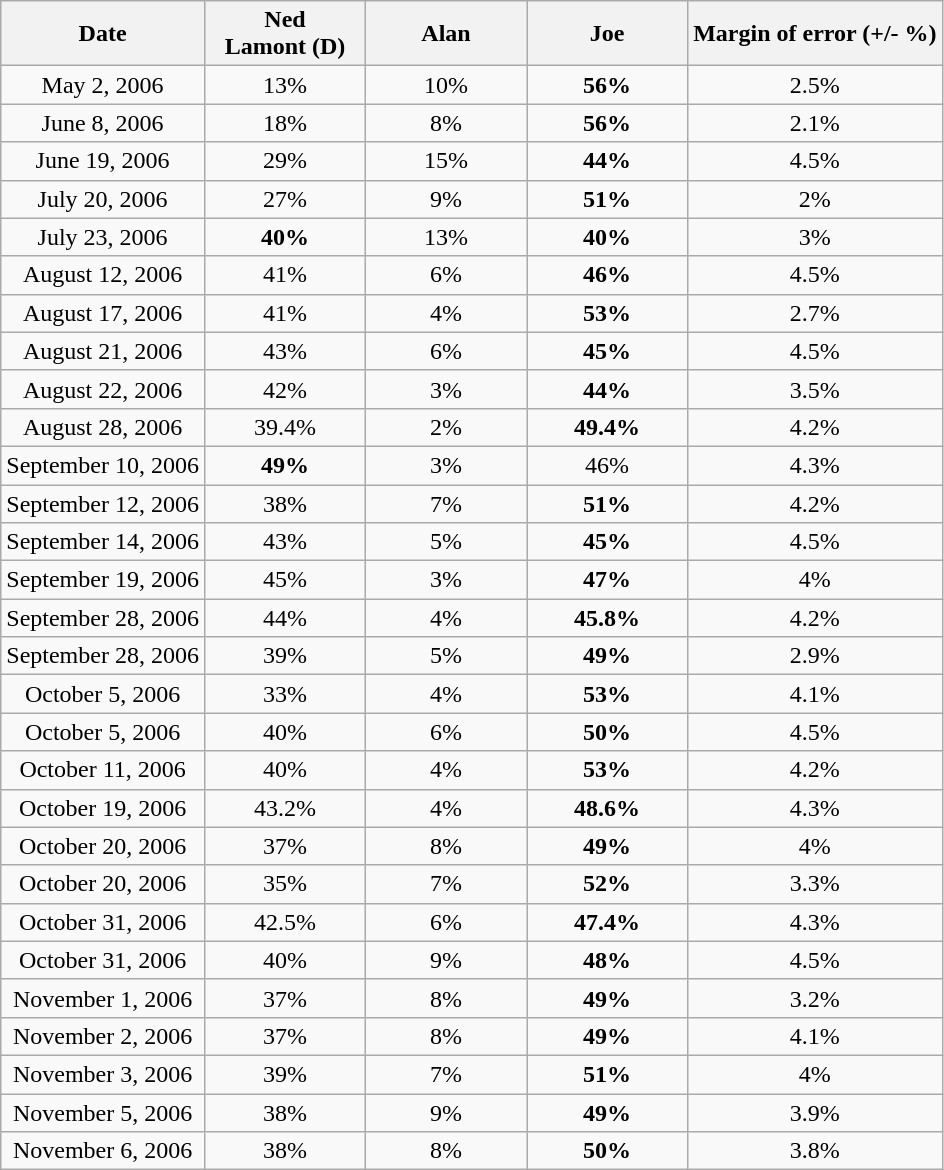<table class="wikitable" style="text-align:center">
<tr>
<th>Date</th>
<th style="width:100px;">Ned<br>Lamont (D)</th>
<th style="width:100px;">Alan<br></th>
<th style="width:100px;">Joe<br></th>
<th>Margin of error (+/- %)</th>
</tr>
<tr>
<td>May 2, 2006</td>
<td>13%</td>
<td>10%</td>
<td><strong>56%</strong></td>
<td>2.5%</td>
</tr>
<tr>
<td>June 8, 2006</td>
<td>18%</td>
<td>8%</td>
<td><strong>56%</strong></td>
<td>2.1%</td>
</tr>
<tr>
<td>June 19, 2006</td>
<td>29%</td>
<td>15%</td>
<td><strong>44%</strong></td>
<td>4.5%</td>
</tr>
<tr>
<td>July 20, 2006</td>
<td>27%</td>
<td>9%</td>
<td><strong>51%</strong></td>
<td>2%</td>
</tr>
<tr>
<td>July 23, 2006</td>
<td><strong>40%</strong></td>
<td>13%</td>
<td><strong>40%</strong></td>
<td>3%</td>
</tr>
<tr>
<td>August 12, 2006</td>
<td>41%</td>
<td>6%</td>
<td><strong>46%</strong></td>
<td>4.5%</td>
</tr>
<tr>
<td>August 17, 2006</td>
<td>41%</td>
<td>4%</td>
<td><strong>53%</strong></td>
<td>2.7%</td>
</tr>
<tr>
<td>August 21, 2006</td>
<td>43%</td>
<td>6%</td>
<td><strong>45%</strong></td>
<td>4.5%</td>
</tr>
<tr>
<td>August 22, 2006</td>
<td>42%</td>
<td>3%</td>
<td><strong>44%</strong></td>
<td>3.5%</td>
</tr>
<tr>
<td>August 28, 2006</td>
<td>39.4%</td>
<td>2%</td>
<td><strong>49.4%</strong></td>
<td>4.2%</td>
</tr>
<tr>
<td>September 10, 2006 </td>
<td><strong>49%</strong></td>
<td>3%</td>
<td>46%</td>
<td>4.3%</td>
</tr>
<tr>
<td>September 12, 2006</td>
<td>38%</td>
<td>7%</td>
<td><strong>51%</strong></td>
<td>4.2%</td>
</tr>
<tr>
<td>September 14, 2006</td>
<td>43%</td>
<td>5%</td>
<td><strong>45%</strong></td>
<td>4.5%</td>
</tr>
<tr>
<td>September 19, 2006</td>
<td>45%</td>
<td>3%</td>
<td><strong>47%</strong></td>
<td>4%</td>
</tr>
<tr>
<td>September 28, 2006  </td>
<td>44%</td>
<td>4%</td>
<td><strong>45.8%</strong></td>
<td>4.2%</td>
</tr>
<tr>
<td>September 28, 2006</td>
<td>39%</td>
<td>5%</td>
<td><strong>49%</strong></td>
<td>2.9%</td>
</tr>
<tr>
<td>October 5, 2006 </td>
<td>33%</td>
<td>4%</td>
<td><strong>53%</strong></td>
<td>4.1%</td>
</tr>
<tr>
<td>October 5, 2006</td>
<td>40%</td>
<td>6%</td>
<td><strong>50%</strong></td>
<td>4.5%</td>
</tr>
<tr>
<td>October 11, 2006</td>
<td>40%</td>
<td>4%</td>
<td><strong>53%</strong></td>
<td>4.2%</td>
</tr>
<tr>
<td>October 19, 2006  </td>
<td>43.2%</td>
<td>4%</td>
<td><strong>48.6%</strong></td>
<td>4.3%</td>
</tr>
<tr>
<td>October 20, 2006 </td>
<td>37%</td>
<td>8%</td>
<td><strong>49%</strong></td>
<td>4%</td>
</tr>
<tr>
<td>October 20, 2006</td>
<td>35%</td>
<td>7%</td>
<td><strong>52%</strong></td>
<td>3.3%</td>
</tr>
<tr>
<td>October 31, 2006  </td>
<td>42.5%</td>
<td>6%</td>
<td><strong>47.4%</strong></td>
<td>4.3%</td>
</tr>
<tr>
<td>October 31, 2006</td>
<td>40%</td>
<td>9%</td>
<td><strong>48%</strong></td>
<td>4.5%</td>
</tr>
<tr>
<td>November 1, 2006</td>
<td>37%</td>
<td>8%</td>
<td><strong>49%</strong></td>
<td>3.2%</td>
</tr>
<tr>
<td>November 2, 2006 </td>
<td>37%</td>
<td>8%</td>
<td><strong>49%</strong></td>
<td>4.1%</td>
</tr>
<tr>
<td>November 3, 2006</td>
<td>39%</td>
<td>7%</td>
<td><strong>51%</strong></td>
<td>4%</td>
</tr>
<tr>
<td>November 5, 2006</td>
<td>38%</td>
<td>9%</td>
<td><strong>49%</strong></td>
<td>3.9%</td>
</tr>
<tr>
<td>November 6, 2006</td>
<td>38%</td>
<td>8%</td>
<td><strong>50%</strong></td>
<td>3.8%</td>
</tr>
</table>
